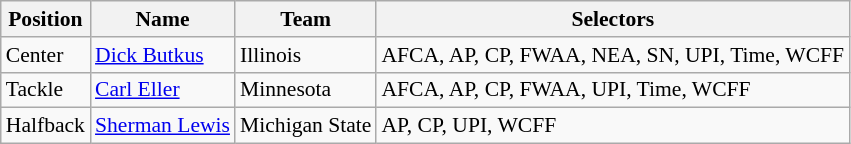<table class="wikitable" style="font-size: 90%">
<tr>
<th>Position</th>
<th>Name</th>
<th>Team</th>
<th>Selectors</th>
</tr>
<tr>
<td>Center</td>
<td><a href='#'>Dick Butkus</a></td>
<td>Illinois</td>
<td>AFCA, AP, CP, FWAA, NEA, SN, UPI, Time, WCFF</td>
</tr>
<tr>
<td>Tackle</td>
<td><a href='#'>Carl Eller</a></td>
<td>Minnesota</td>
<td>AFCA, AP, CP, FWAA, UPI, Time, WCFF</td>
</tr>
<tr>
<td>Halfback</td>
<td><a href='#'>Sherman Lewis</a></td>
<td>Michigan State</td>
<td>AP, CP, UPI, WCFF</td>
</tr>
</table>
